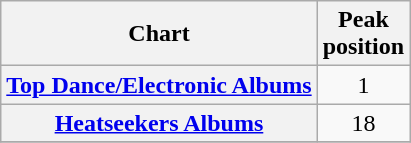<table class="wikitable plainrowheaders sortable" style="text-align:center;" border="1">
<tr>
<th scope="col">Chart</th>
<th scope="col">Peak<br>position</th>
</tr>
<tr>
<th scope="row"><a href='#'>Top Dance/Electronic Albums</a></th>
<td>1</td>
</tr>
<tr>
<th scope="row"><a href='#'>Heatseekers Albums</a></th>
<td>18</td>
</tr>
<tr>
</tr>
</table>
